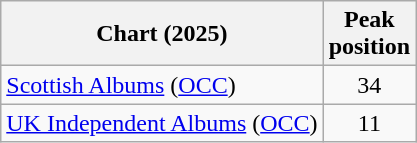<table class="wikitable sortable" style=margin-right:1em;margin-bottom:0;>
<tr>
<th scope="col">Chart (2025)</th>
<th scope="col">Peak<br>position</th>
</tr>
<tr>
<td><a href='#'>Scottish Albums</a> (<a href='#'>OCC</a>)</td>
<td style="text-align:center;">34</td>
</tr>
<tr>
<td><a href='#'>UK Independent Albums</a> (<a href='#'>OCC</a>)</td>
<td style="text-align:center;">11</td>
</tr>
</table>
